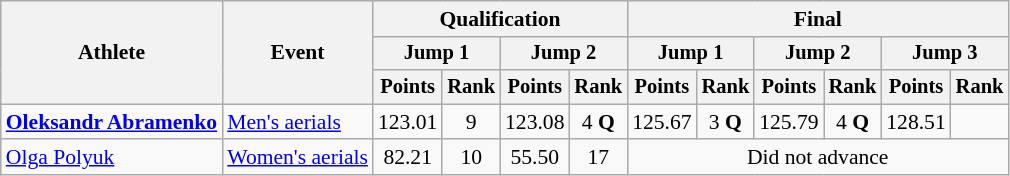<table class="wikitable" style="font-size:90%">
<tr>
<th rowspan="3">Athlete</th>
<th rowspan="3">Event</th>
<th colspan=4>Qualification</th>
<th colspan=6>Final</th>
</tr>
<tr style="font-size:95%">
<th colspan=2>Jump 1</th>
<th colspan=2>Jump 2</th>
<th colspan=2>Jump 1</th>
<th colspan=2>Jump 2</th>
<th colspan=2>Jump 3</th>
</tr>
<tr style="font-size:95%">
<th>Points</th>
<th>Rank</th>
<th>Points</th>
<th>Rank</th>
<th>Points</th>
<th>Rank</th>
<th>Points</th>
<th>Rank</th>
<th>Points</th>
<th>Rank</th>
</tr>
<tr align=center>
<td align=left><strong><a href='#'>Oleksandr Abramenko</a></strong></td>
<td align="left"><a href='#'>Men's aerials</a></td>
<td>123.01</td>
<td>9</td>
<td>123.08</td>
<td>4 <strong>Q</strong></td>
<td>125.67</td>
<td>3 <strong>Q</strong></td>
<td>125.79</td>
<td>4 <strong>Q</strong></td>
<td>128.51</td>
<td></td>
</tr>
<tr align=center>
<td align=left><a href='#'>Olga Polyuk</a></td>
<td align=left><a href='#'>Women's aerials</a></td>
<td>82.21</td>
<td>10</td>
<td>55.50</td>
<td>17</td>
<td colspan=6>Did not advance</td>
</tr>
</table>
